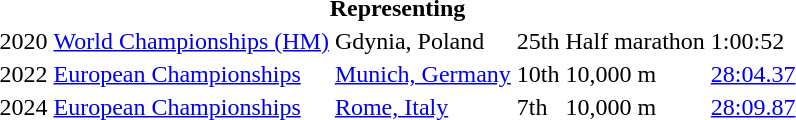<table>
<tr>
<th colspan="6">Representing </th>
</tr>
<tr>
<td>2020</td>
<td><a href='#'>World Championships (HM)</a></td>
<td>Gdynia, Poland</td>
<td>25th</td>
<td>Half marathon</td>
<td>1:00:52</td>
</tr>
<tr>
<td>2022</td>
<td><a href='#'>European Championships</a></td>
<td><a href='#'>Munich, Germany</a></td>
<td>10th</td>
<td>10,000 m</td>
<td><a href='#'>28:04.37</a></td>
</tr>
<tr>
<td>2024</td>
<td><a href='#'>European Championships</a></td>
<td><a href='#'>Rome, Italy</a></td>
<td>7th</td>
<td>10,000 m</td>
<td><a href='#'>28:09.87</a></td>
</tr>
</table>
